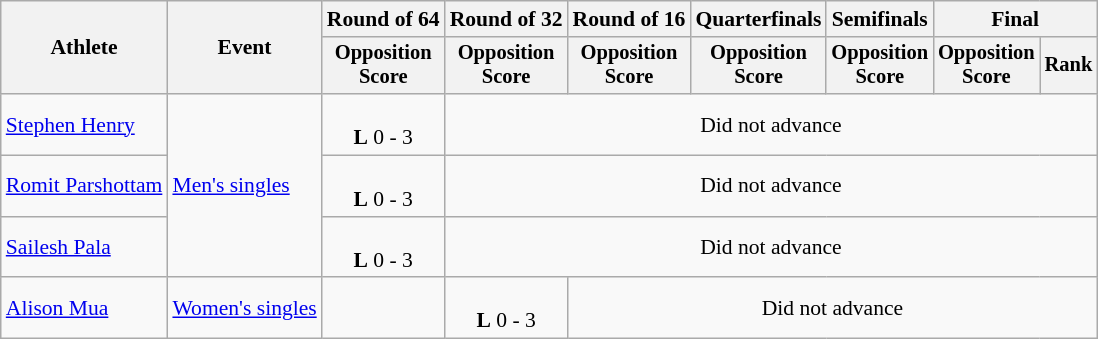<table class=wikitable style="font-size:90%">
<tr>
<th rowspan=2>Athlete</th>
<th rowspan=2>Event</th>
<th>Round of 64</th>
<th>Round of 32</th>
<th>Round of 16</th>
<th>Quarterfinals</th>
<th>Semifinals</th>
<th colspan=2>Final</th>
</tr>
<tr style="font-size:95%">
<th>Opposition<br>Score</th>
<th>Opposition<br>Score</th>
<th>Opposition<br>Score</th>
<th>Opposition<br>Score</th>
<th>Opposition<br>Score</th>
<th>Opposition<br>Score</th>
<th>Rank</th>
</tr>
<tr align=center>
<td align=left><a href='#'>Stephen Henry</a></td>
<td align=left rowspan=3><a href='#'>Men's singles</a></td>
<td><br><strong>L</strong> 0 - 3</td>
<td colspan=6>Did not advance</td>
</tr>
<tr align=center>
<td align=left><a href='#'>Romit Parshottam</a></td>
<td><br><strong>L</strong> 0 - 3</td>
<td colspan=6>Did not advance</td>
</tr>
<tr align=center>
<td align=left><a href='#'>Sailesh Pala</a></td>
<td><br><strong>L</strong> 0 - 3</td>
<td colspan=6>Did not advance</td>
</tr>
<tr align=center>
<td align=left><a href='#'>Alison Mua</a></td>
<td align=left><a href='#'>Women's singles</a></td>
<td></td>
<td><br><strong>L</strong> 0 - 3</td>
<td colspan=5>Did not advance</td>
</tr>
</table>
